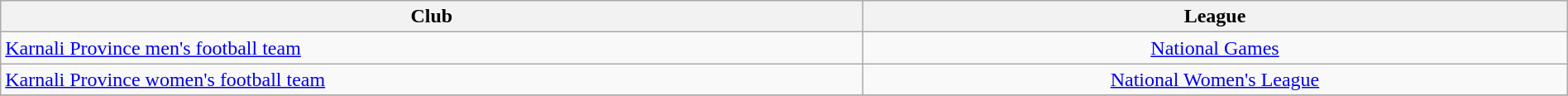<table class="wikitable sortable" width="100%">
<tr>
<th !width="55%">Club</th>
<th width="45%">League</th>
</tr>
<tr>
<td><a href='#'>Karnali Province men's football team</a></td>
<td align="center"><a href='#'>National Games</a></td>
</tr>
<tr>
<td><a href='#'>Karnali Province women's football team</a></td>
<td align="center"><a href='#'>National Women's League</a></td>
</tr>
<tr>
</tr>
</table>
